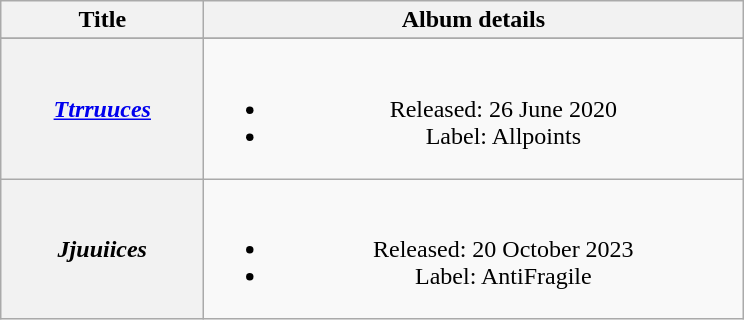<table class="wikitable plainrowheaders" style="text-align:center;">
<tr>
<th scope="col" style="width:8em;">Title</th>
<th scope="col" style="width:22em;">Album details</th>
</tr>
<tr>
</tr>
<tr>
<th scope="row"><em><a href='#'>Ttrruuces</a></em></th>
<td><br><ul><li>Released: 26 June 2020</li><li>Label: Allpoints</li></ul></td>
</tr>
<tr>
<th scope="row"><em>Jjuuiices</em></th>
<td><br><ul><li>Released: 20 October 2023</li><li>Label: AntiFragile</li></ul></td>
</tr>
</table>
